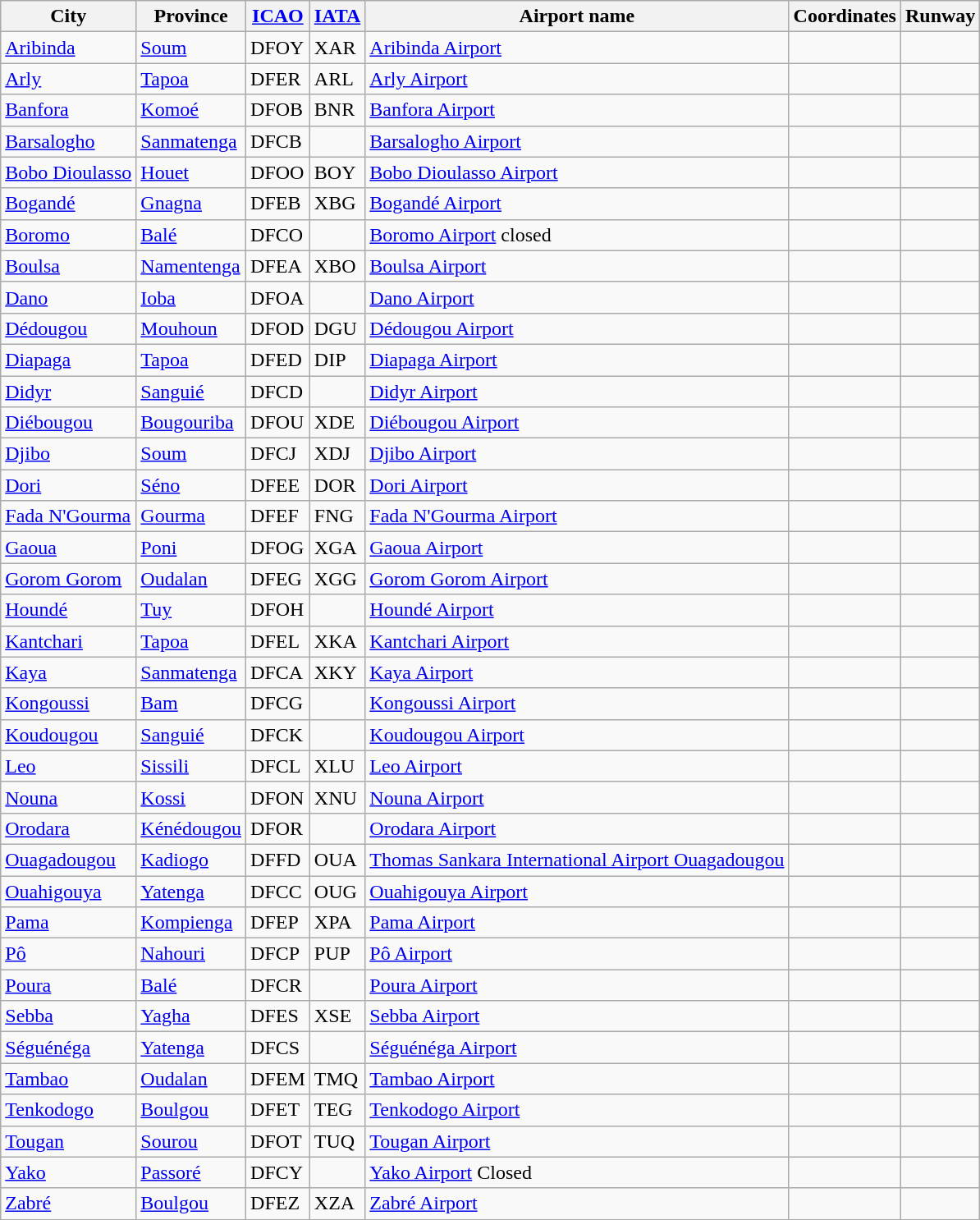<table class="wikitable sortable">
<tr valign=top align=left>
<th>City</th>
<th>Province</th>
<th><a href='#'>ICAO</a></th>
<th><a href='#'>IATA</a></th>
<th>Airport name</th>
<th>Coordinates</th>
<th>Runway</th>
</tr>
<tr valign=top>
<td><a href='#'>Aribinda</a></td>
<td><a href='#'>Soum</a></td>
<td>DFOY</td>
<td>XAR</td>
<td><a href='#'>Aribinda Airport</a></td>
<td></td>
<td></td>
</tr>
<tr valign=top>
<td><a href='#'>Arly</a></td>
<td><a href='#'>Tapoa</a></td>
<td>DFER</td>
<td>ARL</td>
<td><a href='#'>Arly Airport</a></td>
<td></td>
<td></td>
</tr>
<tr valign=top>
<td><a href='#'>Banfora</a></td>
<td><a href='#'>Komoé</a></td>
<td>DFOB</td>
<td>BNR</td>
<td><a href='#'>Banfora Airport</a></td>
<td></td>
<td></td>
</tr>
<tr valign=top>
<td><a href='#'>Barsalogho</a></td>
<td><a href='#'>Sanmatenga</a></td>
<td>DFCB</td>
<td></td>
<td><a href='#'>Barsalogho Airport</a></td>
<td></td>
<td></td>
</tr>
<tr valign=top>
<td><a href='#'>Bobo Dioulasso</a></td>
<td><a href='#'>Houet</a></td>
<td>DFOO</td>
<td>BOY</td>
<td><a href='#'>Bobo Dioulasso Airport</a></td>
<td></td>
<td></td>
</tr>
<tr valign=top>
<td><a href='#'>Bogandé</a></td>
<td><a href='#'>Gnagna</a></td>
<td>DFEB</td>
<td>XBG</td>
<td><a href='#'>Bogandé Airport</a></td>
<td></td>
<td></td>
</tr>
<tr valign=top>
<td><a href='#'>Boromo</a></td>
<td><a href='#'>Balé</a></td>
<td>DFCO</td>
<td></td>
<td><a href='#'>Boromo Airport</a> closed</td>
<td></td>
<td></td>
</tr>
<tr valign=top>
<td><a href='#'>Boulsa</a></td>
<td><a href='#'>Namentenga</a></td>
<td>DFEA</td>
<td>XBO</td>
<td><a href='#'>Boulsa Airport</a></td>
<td></td>
<td></td>
</tr>
<tr valign=top>
<td><a href='#'>Dano</a></td>
<td><a href='#'>Ioba</a></td>
<td>DFOA</td>
<td></td>
<td><a href='#'>Dano Airport</a></td>
<td></td>
<td></td>
</tr>
<tr valign=top>
<td><a href='#'>Dédougou</a></td>
<td><a href='#'>Mouhoun</a></td>
<td>DFOD</td>
<td>DGU</td>
<td><a href='#'>Dédougou Airport</a></td>
<td></td>
<td></td>
</tr>
<tr valign=top>
<td><a href='#'>Diapaga</a></td>
<td><a href='#'>Tapoa</a></td>
<td>DFED</td>
<td>DIP</td>
<td><a href='#'>Diapaga Airport</a></td>
<td></td>
<td></td>
</tr>
<tr valign=top>
<td><a href='#'>Didyr</a></td>
<td><a href='#'>Sanguié</a></td>
<td>DFCD</td>
<td></td>
<td><a href='#'>Didyr Airport</a></td>
<td></td>
<td></td>
</tr>
<tr valign=top>
<td><a href='#'>Diébougou</a></td>
<td><a href='#'>Bougouriba</a></td>
<td>DFOU</td>
<td>XDE</td>
<td><a href='#'>Diébougou Airport</a></td>
<td></td>
<td></td>
</tr>
<tr valign=top>
<td><a href='#'>Djibo</a></td>
<td><a href='#'>Soum</a></td>
<td>DFCJ</td>
<td>XDJ</td>
<td><a href='#'>Djibo Airport</a></td>
<td></td>
<td></td>
</tr>
<tr valign=top>
<td><a href='#'>Dori</a></td>
<td><a href='#'>Séno</a></td>
<td>DFEE</td>
<td>DOR</td>
<td><a href='#'>Dori Airport</a></td>
<td></td>
<td></td>
</tr>
<tr valign=top>
<td><a href='#'>Fada N'Gourma</a></td>
<td><a href='#'>Gourma</a></td>
<td>DFEF</td>
<td>FNG</td>
<td><a href='#'>Fada N'Gourma Airport</a></td>
<td></td>
<td></td>
</tr>
<tr valign=top>
<td><a href='#'>Gaoua</a></td>
<td><a href='#'>Poni</a></td>
<td>DFOG</td>
<td>XGA</td>
<td><a href='#'>Gaoua Airport</a></td>
<td></td>
<td></td>
</tr>
<tr valign=top>
<td><a href='#'>Gorom Gorom</a></td>
<td><a href='#'>Oudalan</a></td>
<td>DFEG</td>
<td>XGG</td>
<td><a href='#'>Gorom Gorom Airport</a></td>
<td></td>
<td></td>
</tr>
<tr valign=top>
<td><a href='#'>Houndé</a></td>
<td><a href='#'>Tuy</a></td>
<td>DFOH</td>
<td></td>
<td><a href='#'>Houndé Airport</a></td>
<td></td>
<td></td>
</tr>
<tr valign=top>
<td><a href='#'>Kantchari</a></td>
<td><a href='#'>Tapoa</a></td>
<td>DFEL</td>
<td>XKA</td>
<td><a href='#'>Kantchari Airport</a></td>
<td></td>
<td></td>
</tr>
<tr valign=top>
<td><a href='#'>Kaya</a></td>
<td><a href='#'>Sanmatenga</a></td>
<td>DFCA</td>
<td>XKY</td>
<td><a href='#'>Kaya Airport</a></td>
<td></td>
<td></td>
</tr>
<tr valign=top>
<td><a href='#'>Kongoussi</a></td>
<td><a href='#'>Bam</a></td>
<td>DFCG</td>
<td></td>
<td><a href='#'>Kongoussi Airport</a></td>
<td></td>
<td></td>
</tr>
<tr valign=top>
<td><a href='#'>Koudougou</a></td>
<td><a href='#'>Sanguié</a></td>
<td>DFCK</td>
<td></td>
<td><a href='#'>Koudougou Airport</a></td>
<td></td>
<td></td>
</tr>
<tr valign=top>
<td><a href='#'>Leo</a></td>
<td><a href='#'>Sissili</a></td>
<td>DFCL</td>
<td>XLU</td>
<td><a href='#'>Leo Airport</a></td>
<td></td>
<td></td>
</tr>
<tr valign=top>
<td><a href='#'>Nouna</a></td>
<td><a href='#'>Kossi</a></td>
<td>DFON</td>
<td>XNU</td>
<td><a href='#'>Nouna Airport</a></td>
<td></td>
<td></td>
</tr>
<tr valign=top>
<td><a href='#'>Orodara</a></td>
<td><a href='#'>Kénédougou</a></td>
<td>DFOR</td>
<td></td>
<td><a href='#'>Orodara Airport</a></td>
<td></td>
<td></td>
</tr>
<tr valign=top>
<td><a href='#'>Ouagadougou</a></td>
<td><a href='#'>Kadiogo</a></td>
<td>DFFD</td>
<td>OUA</td>
<td><a href='#'>Thomas Sankara International Airport Ouagadougou</a></td>
<td></td>
<td></td>
</tr>
<tr valign=top>
<td><a href='#'>Ouahigouya</a></td>
<td><a href='#'>Yatenga</a></td>
<td>DFCC</td>
<td>OUG</td>
<td><a href='#'>Ouahigouya Airport</a></td>
<td></td>
<td></td>
</tr>
<tr valign=top>
<td><a href='#'>Pama</a></td>
<td><a href='#'>Kompienga</a></td>
<td>DFEP</td>
<td>XPA</td>
<td><a href='#'>Pama Airport</a></td>
<td></td>
<td></td>
</tr>
<tr valign=top>
<td><a href='#'>Pô</a></td>
<td><a href='#'>Nahouri</a></td>
<td>DFCP</td>
<td>PUP</td>
<td><a href='#'>Pô Airport</a></td>
<td></td>
<td></td>
</tr>
<tr valign=top>
<td><a href='#'>Poura</a></td>
<td><a href='#'>Balé</a></td>
<td>DFCR</td>
<td></td>
<td><a href='#'>Poura Airport</a></td>
<td></td>
<td></td>
</tr>
<tr valign=top>
<td><a href='#'>Sebba</a></td>
<td><a href='#'>Yagha</a></td>
<td>DFES</td>
<td>XSE</td>
<td><a href='#'>Sebba Airport</a></td>
<td></td>
<td></td>
</tr>
<tr valign=top>
<td><a href='#'>Séguénéga</a></td>
<td><a href='#'>Yatenga</a></td>
<td>DFCS</td>
<td></td>
<td><a href='#'>Séguénéga Airport</a></td>
<td></td>
<td></td>
</tr>
<tr valign=top>
<td><a href='#'>Tambao</a></td>
<td><a href='#'>Oudalan</a></td>
<td>DFEM</td>
<td>TMQ</td>
<td><a href='#'>Tambao Airport</a></td>
<td></td>
<td></td>
</tr>
<tr valign=top>
<td><a href='#'>Tenkodogo</a></td>
<td><a href='#'>Boulgou</a></td>
<td>DFET</td>
<td>TEG</td>
<td><a href='#'>Tenkodogo Airport</a></td>
<td></td>
<td></td>
</tr>
<tr valign=top>
<td><a href='#'>Tougan</a></td>
<td><a href='#'>Sourou</a></td>
<td>DFOT</td>
<td>TUQ</td>
<td><a href='#'>Tougan Airport</a></td>
<td></td>
<td></td>
</tr>
<tr valign=top>
<td><a href='#'>Yako</a></td>
<td><a href='#'>Passoré</a></td>
<td>DFCY</td>
<td></td>
<td><a href='#'>Yako Airport</a> Closed</td>
<td></td>
<td></td>
</tr>
<tr valign=top>
<td><a href='#'>Zabré</a></td>
<td><a href='#'>Boulgou</a></td>
<td>DFEZ</td>
<td>XZA</td>
<td><a href='#'>Zabré Airport</a></td>
<td></td>
<td></td>
</tr>
</table>
